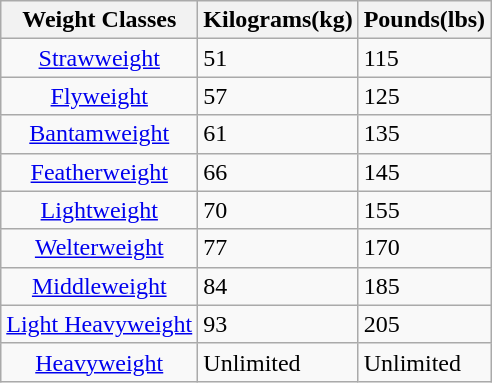<table class="wikitable">
<tr>
<th scope="col">Weight Classes</th>
<th scope="col">Kilograms(kg)</th>
<th scope="col">Pounds(lbs)</th>
</tr>
<tr>
<td style="text-align:center"><a href='#'>Strawweight</a></td>
<td>51</td>
<td>115</td>
</tr>
<tr>
<td style="text-align:center"><a href='#'>Flyweight</a></td>
<td>57</td>
<td>125</td>
</tr>
<tr>
<td style="text-align:center"><a href='#'>Bantamweight</a></td>
<td>61</td>
<td>135</td>
</tr>
<tr>
<td style="text-align:center"><a href='#'>Featherweight</a></td>
<td>66</td>
<td>145</td>
</tr>
<tr>
<td style="text-align:center"><a href='#'>Lightweight</a></td>
<td>70</td>
<td>155</td>
</tr>
<tr>
<td style="text-align:center"><a href='#'>Welterweight</a></td>
<td>77</td>
<td>170</td>
</tr>
<tr>
<td style="text-align:center"><a href='#'>Middleweight</a></td>
<td>84</td>
<td>185</td>
</tr>
<tr>
<td style="text-align:center"><a href='#'>Light Heavyweight</a></td>
<td>93</td>
<td>205</td>
</tr>
<tr>
<td style="text-align:center"><a href='#'>Heavyweight</a></td>
<td>Unlimited</td>
<td>Unlimited</td>
</tr>
</table>
